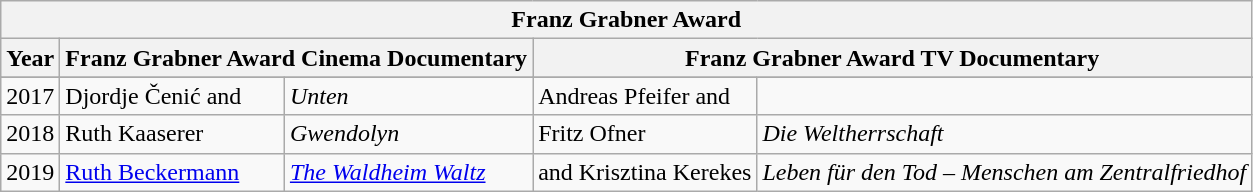<table class="wikitable">
<tr>
<th colspan="5">Franz Grabner Award</th>
</tr>
<tr class="hintergrundfarbe6" align="center">
<th>Year</th>
<th colspan="2">Franz Grabner Award Cinema Documentary</th>
<th colspan="2">Franz Grabner Award TV Documentary</th>
</tr>
<tr>
</tr>
<tr>
<td>2017</td>
<td>Djordje Čenić and </td>
<td><em>Unten</em></td>
<td>Andreas Pfeifer and </td>
<td></td>
</tr>
<tr>
<td>2018</td>
<td>Ruth Kaaserer</td>
<td><em>Gwendolyn</em></td>
<td>Fritz Ofner</td>
<td><em>Die Weltherrschaft</em></td>
</tr>
<tr>
<td>2019</td>
<td><a href='#'>Ruth Beckermann</a></td>
<td><em><a href='#'>The Waldheim Waltz</a></em></td>
<td> and Krisztina Kerekes</td>
<td><em>Leben für den Tod – Menschen am Zentralfriedhof</em></td>
</tr>
</table>
